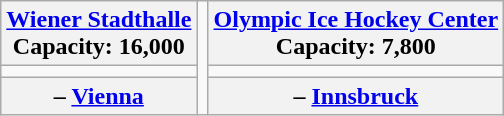<table class="wikitable" style="text-align:center;">
<tr>
<th><a href='#'>Wiener Stadthalle</a><br>Capacity: 16,000</th>
<td rowspan="3"></td>
<th><a href='#'>Olympic Ice Hockey Center</a><br>Capacity: 7,800</th>
</tr>
<tr>
<td></td>
<td></td>
</tr>
<tr>
<th> – <a href='#'>Vienna</a></th>
<th> – <a href='#'>Innsbruck</a></th>
</tr>
</table>
